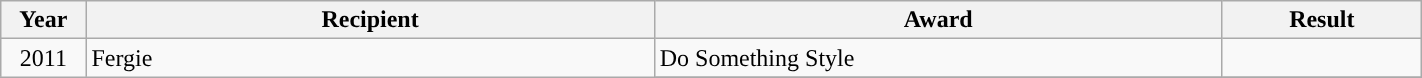<table style="width: 75%;" class="wikitable">
<tr>
<th style="width:6%;"><strong>Year</strong></th>
<th style="width:40%;"><strong>Recipient</strong></th>
<th style="width:40%;"><strong>Award</strong></th>
<th style="width:14%;"><strong>Result</strong></th>
</tr>
<tr>
<td rowspan="2" style="text-align:center;">2011</td>
<td rowspan="2" style="text-align:left;">Fergie</td>
<td>Do Something Style</td>
<td></td>
</tr>
<tr>
</tr>
</table>
